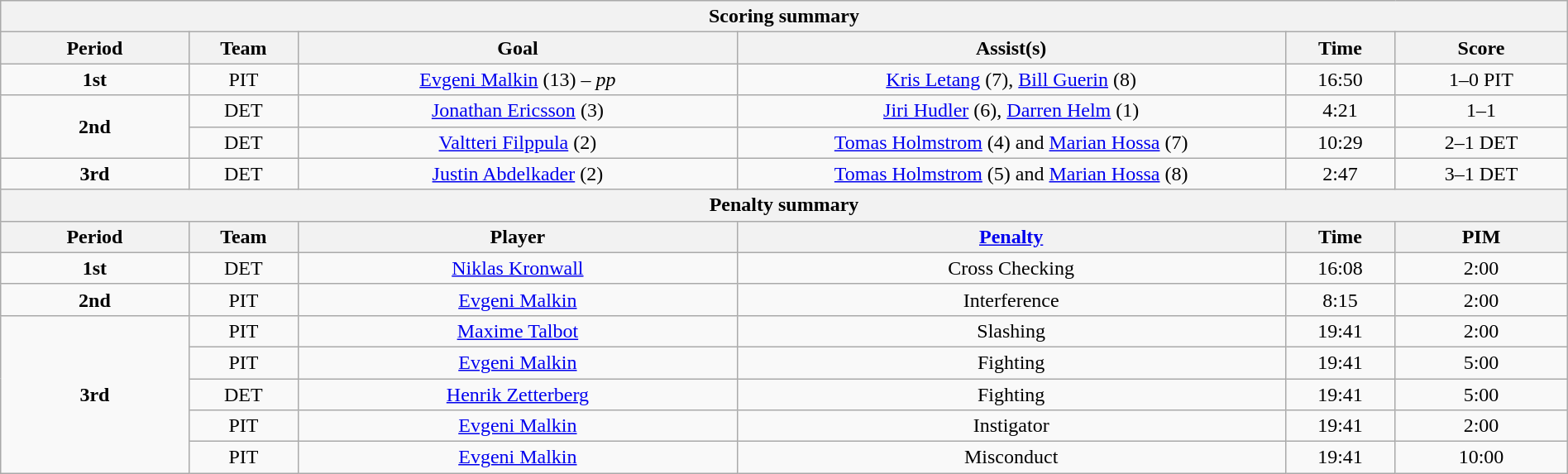<table width="100%" class="wikitable" style="text-align:center">
<tr>
<th colspan=6>Scoring summary</th>
</tr>
<tr>
<th width="12%">Period</th>
<th width="7%">Team</th>
<th width="28%">Goal</th>
<th width="35%">Assist(s)</th>
<th width="7%">Time</th>
<th width="11%">Score</th>
</tr>
<tr>
<td rowspan="1"><strong>1st</strong></td>
<td>PIT</td>
<td><a href='#'>Evgeni Malkin</a> (13) – <em>pp</em></td>
<td><a href='#'>Kris Letang</a> (7), <a href='#'>Bill Guerin</a> (8)</td>
<td>16:50</td>
<td>1–0 PIT</td>
</tr>
<tr>
<td rowspan=2><strong>2nd</strong></td>
<td>DET</td>
<td><a href='#'>Jonathan Ericsson</a> (3)</td>
<td><a href='#'>Jiri Hudler</a> (6), <a href='#'>Darren Helm</a> (1)</td>
<td>4:21</td>
<td>1–1</td>
</tr>
<tr>
<td>DET</td>
<td><a href='#'>Valtteri Filppula</a> (2)</td>
<td><a href='#'>Tomas Holmstrom</a> (4) and <a href='#'>Marian Hossa</a> (7)</td>
<td>10:29</td>
<td>2–1 DET</td>
</tr>
<tr>
<td rowspan="1"><strong>3rd</strong></td>
<td>DET</td>
<td><a href='#'>Justin Abdelkader</a> (2)</td>
<td><a href='#'>Tomas Holmstrom</a> (5) and <a href='#'>Marian Hossa</a> (8)</td>
<td>2:47</td>
<td>3–1 DET</td>
</tr>
<tr>
<th colspan=6>Penalty summary</th>
</tr>
<tr>
<th width="12%">Period</th>
<th width="7%">Team</th>
<th width="28%">Player</th>
<th width="35%"><a href='#'>Penalty</a></th>
<th width="7%">Time</th>
<th width="11%">PIM</th>
</tr>
<tr>
<td rowspan="1"><strong>1st</strong></td>
<td>DET</td>
<td><a href='#'>Niklas Kronwall</a></td>
<td>Cross Checking</td>
<td>16:08</td>
<td>2:00</td>
</tr>
<tr>
<td rowspan="1"><strong>2nd</strong></td>
<td>PIT</td>
<td><a href='#'>Evgeni Malkin</a></td>
<td>Interference</td>
<td>8:15</td>
<td>2:00</td>
</tr>
<tr>
<td rowspan=5><strong>3rd</strong></td>
<td>PIT</td>
<td><a href='#'>Maxime Talbot</a></td>
<td>Slashing</td>
<td>19:41</td>
<td>2:00</td>
</tr>
<tr>
<td>PIT</td>
<td><a href='#'>Evgeni Malkin</a></td>
<td>Fighting</td>
<td>19:41</td>
<td>5:00</td>
</tr>
<tr>
<td>DET</td>
<td><a href='#'>Henrik Zetterberg</a></td>
<td>Fighting</td>
<td>19:41</td>
<td>5:00</td>
</tr>
<tr>
<td>PIT</td>
<td><a href='#'>Evgeni Malkin</a></td>
<td>Instigator</td>
<td>19:41</td>
<td>2:00</td>
</tr>
<tr>
<td>PIT</td>
<td><a href='#'>Evgeni Malkin</a></td>
<td>Misconduct</td>
<td>19:41</td>
<td>10:00</td>
</tr>
</table>
